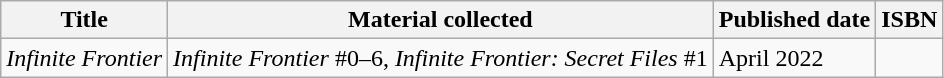<table class="wikitable">
<tr>
<th>Title</th>
<th>Material collected</th>
<th>Published date</th>
<th>ISBN</th>
</tr>
<tr>
<td><em>Infinite Frontier</em></td>
<td><em>Infinite Frontier</em> #0–6, <em>Infinite Frontier: Secret Files</em> #1</td>
<td>April 2022</td>
<td></td>
</tr>
</table>
